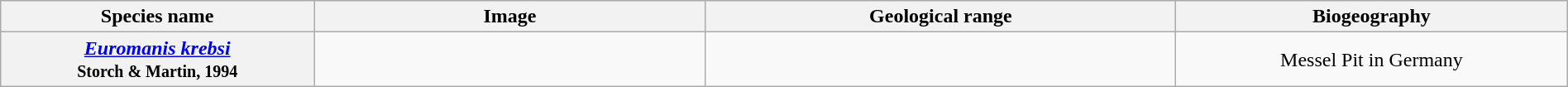<table class="wikitable" style="width:100%; text-align:center">
<tr>
<th scope="col" style="width:20%; min-width:180px;">Species name</th>
<th scope="col" style="width:25%;">Image</th>
<th scope="col" style="width:30%; min-width:180px;">Geological range</th>
<th scope="col" style="width:25%;">Biogeography</th>
</tr>
<tr>
<th scope="row"><em><a href='#'>Euromanis krebsi</a></em><br><small>Storch & Martin, 1994</small></th>
<td></td>
<td></td>
<td>Messel Pit in Germany</td>
</tr>
</table>
